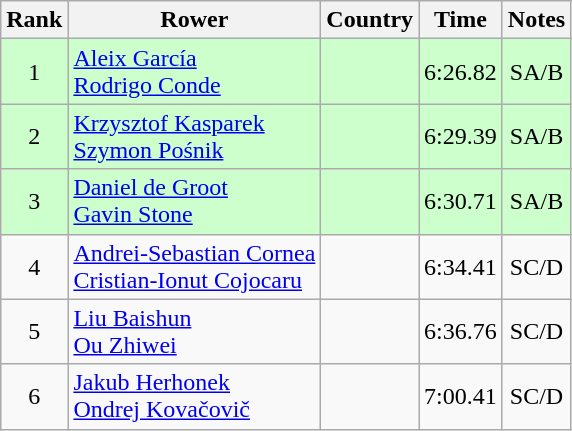<table class="wikitable" style="text-align:center">
<tr>
<th>Rank</th>
<th>Rower</th>
<th>Country</th>
<th>Time</th>
<th>Notes</th>
</tr>
<tr bgcolor=ccffcc>
<td>1</td>
<td align="left"><a href='#'>Aleix García</a><br><a href='#'>Rodrigo Conde</a></td>
<td align="left"></td>
<td>6:26.82</td>
<td>SA/B</td>
</tr>
<tr bgcolor=ccffcc>
<td>2</td>
<td align="left"><a href='#'>Krzysztof Kasparek</a><br><a href='#'>Szymon Pośnik</a></td>
<td align="left"></td>
<td>6:29.39</td>
<td>SA/B</td>
</tr>
<tr bgcolor=ccffcc>
<td>3</td>
<td align="left"><a href='#'>Daniel de Groot</a><br><a href='#'>Gavin Stone</a></td>
<td align="left"></td>
<td>6:30.71</td>
<td>SA/B</td>
</tr>
<tr>
<td>4</td>
<td align="left"><a href='#'>Andrei-Sebastian Cornea</a><br><a href='#'>Cristian-Ionut Cojocaru</a></td>
<td align="left"></td>
<td>6:34.41</td>
<td>SC/D</td>
</tr>
<tr>
<td>5</td>
<td align="left"><a href='#'>Liu Baishun</a><br><a href='#'>Ou Zhiwei</a></td>
<td align="left"></td>
<td>6:36.76</td>
<td>SC/D</td>
</tr>
<tr>
<td>6</td>
<td align="left"><a href='#'>Jakub Herhonek</a><br><a href='#'>Ondrej Kovačovič</a></td>
<td align="left"></td>
<td>7:00.41</td>
<td>SC/D</td>
</tr>
</table>
